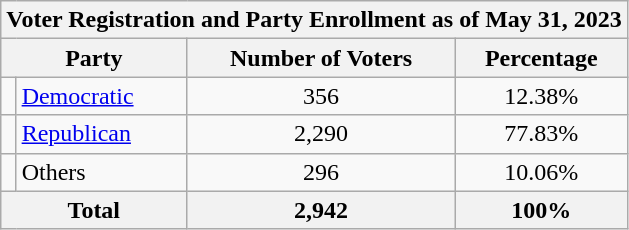<table class=wikitable>
<tr>
<th colspan = 6>Voter Registration and Party Enrollment as of May 31, 2023</th>
</tr>
<tr>
<th colspan = 2>Party</th>
<th>Number of Voters</th>
<th>Percentage</th>
</tr>
<tr>
<td></td>
<td><a href='#'>Democratic</a></td>
<td align = center>356</td>
<td align = center>12.38%</td>
</tr>
<tr>
<td></td>
<td><a href='#'>Republican</a></td>
<td align = center>2,290</td>
<td align = center>77.83%</td>
</tr>
<tr>
<td></td>
<td>Others</td>
<td align = center>296</td>
<td align = center>10.06%</td>
</tr>
<tr>
<th colspan = 2>Total</th>
<th align = center>2,942</th>
<th align = center>100%</th>
</tr>
</table>
